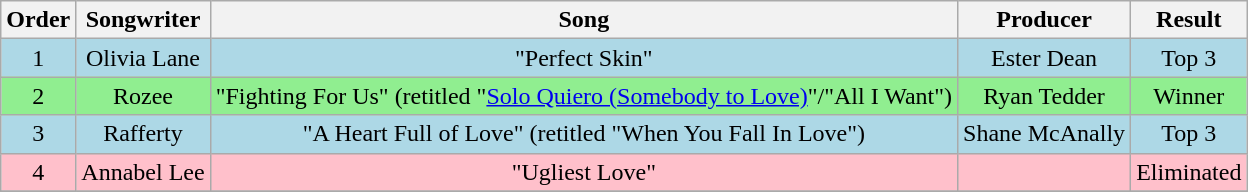<table class="wikitable plainrowheaders"  style="text-align:center">
<tr>
<th style="row">Order</th>
<th style="row">Songwriter</th>
<th style="row">Song</th>
<th style="row">Producer</th>
<th style="row">Result</th>
</tr>
<tr style="background:lightblue;">
<td>1</td>
<td>Olivia Lane</td>
<td>"Perfect Skin"</td>
<td>Ester Dean</td>
<td>Top 3</td>
</tr>
<tr style="background:lightgreen;">
<td>2</td>
<td>Rozee</td>
<td>"Fighting For Us" (retitled "<a href='#'>Solo Quiero (Somebody to Love)</a>"/"All I Want")</td>
<td>Ryan Tedder</td>
<td>Winner</td>
</tr>
<tr style="background:lightblue;">
<td>3</td>
<td>Rafferty</td>
<td>"A Heart Full of Love" (retitled "When You Fall In Love")</td>
<td>Shane McAnally</td>
<td>Top 3</td>
</tr>
<tr style="background:pink;">
<td>4</td>
<td>Annabel Lee</td>
<td>"Ugliest Love"</td>
<td></td>
<td>Eliminated</td>
</tr>
<tr>
</tr>
</table>
